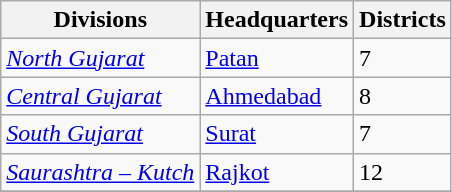<table class="wikitable sortable">
<tr>
<th>Divisions</th>
<th>Headquarters</th>
<th>Districts</th>
</tr>
<tr>
<td><em><a href='#'>North Gujarat</a></em></td>
<td><a href='#'>Patan</a></td>
<td>7</td>
</tr>
<tr>
<td><em><a href='#'>Central Gujarat</a></em></td>
<td><a href='#'>Ahmedabad</a></td>
<td>8</td>
</tr>
<tr>
<td><em><a href='#'>South Gujarat</a></em></td>
<td><a href='#'>Surat</a></td>
<td>7</td>
</tr>
<tr>
<td><em><a href='#'>Saurashtra – Kutch</a></em></td>
<td><a href='#'>Rajkot</a></td>
<td>12</td>
</tr>
<tr>
</tr>
</table>
